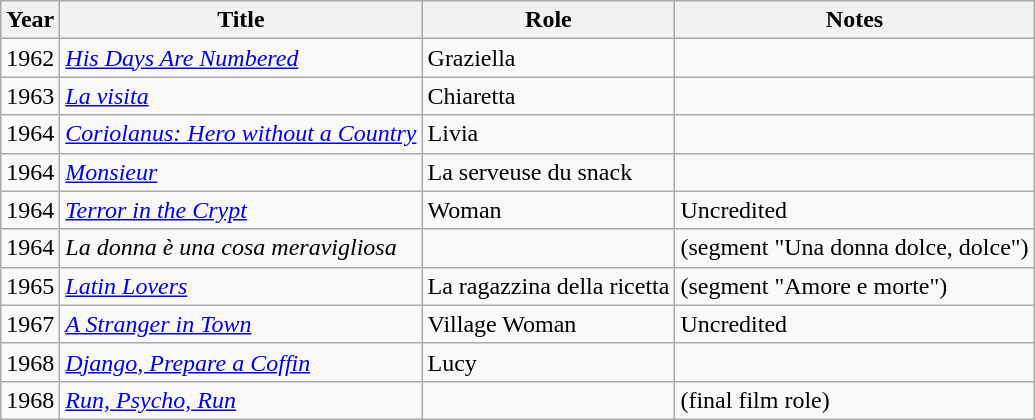<table class="wikitable">
<tr>
<th>Year</th>
<th>Title</th>
<th>Role</th>
<th>Notes</th>
</tr>
<tr>
<td>1962</td>
<td><em><a href='#'>His Days Are Numbered</a></em></td>
<td>Graziella</td>
<td></td>
</tr>
<tr>
<td>1963</td>
<td><em><a href='#'>La visita</a></em></td>
<td>Chiaretta</td>
<td></td>
</tr>
<tr>
<td>1964</td>
<td><em><a href='#'>Coriolanus: Hero without a Country</a></em></td>
<td>Livia</td>
<td></td>
</tr>
<tr>
<td>1964</td>
<td><em><a href='#'>Monsieur</a></em></td>
<td>La serveuse du snack</td>
<td></td>
</tr>
<tr>
<td>1964</td>
<td><em><a href='#'>Terror in the Crypt</a></em></td>
<td>Woman</td>
<td>Uncredited</td>
</tr>
<tr>
<td>1964</td>
<td><em>La donna è una cosa meravigliosa</em></td>
<td></td>
<td>(segment "Una donna dolce, dolce")</td>
</tr>
<tr>
<td>1965</td>
<td><em><a href='#'>Latin Lovers</a></em></td>
<td>La ragazzina della ricetta</td>
<td>(segment "Amore e morte")</td>
</tr>
<tr>
<td>1967</td>
<td><em><a href='#'>A Stranger in Town</a></em></td>
<td>Village Woman</td>
<td>Uncredited</td>
</tr>
<tr>
<td>1968</td>
<td><em><a href='#'>Django, Prepare a Coffin</a></em></td>
<td>Lucy</td>
<td></td>
</tr>
<tr>
<td>1968</td>
<td><em><a href='#'>Run, Psycho, Run</a></em></td>
<td></td>
<td>(final film role)</td>
</tr>
</table>
